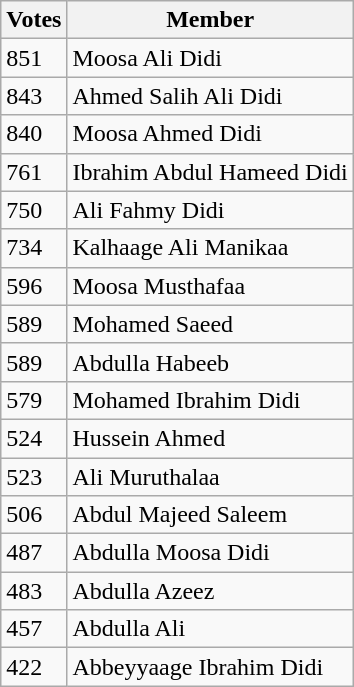<table class="wikitable sortable">
<tr>
<th>Votes</th>
<th>Member</th>
</tr>
<tr>
<td>851</td>
<td>Moosa Ali Didi</td>
</tr>
<tr>
<td>843</td>
<td>Ahmed Salih Ali Didi</td>
</tr>
<tr>
<td>840</td>
<td>Moosa Ahmed Didi</td>
</tr>
<tr>
<td>761</td>
<td>Ibrahim Abdul Hameed Didi</td>
</tr>
<tr>
<td>750</td>
<td>Ali Fahmy Didi</td>
</tr>
<tr>
<td>734</td>
<td>Kalhaage Ali Manikaa</td>
</tr>
<tr>
<td>596</td>
<td>Moosa Musthafaa</td>
</tr>
<tr>
<td>589</td>
<td>Mohamed Saeed</td>
</tr>
<tr>
<td>589</td>
<td>Abdulla Habeeb</td>
</tr>
<tr>
<td>579</td>
<td>Mohamed Ibrahim Didi</td>
</tr>
<tr>
<td>524</td>
<td>Hussein Ahmed</td>
</tr>
<tr>
<td>523</td>
<td>Ali Muruthalaa</td>
</tr>
<tr>
<td>506</td>
<td>Abdul Majeed Saleem</td>
</tr>
<tr>
<td>487</td>
<td>Abdulla Moosa Didi</td>
</tr>
<tr>
<td>483</td>
<td>Abdulla Azeez</td>
</tr>
<tr>
<td>457</td>
<td>Abdulla Ali</td>
</tr>
<tr>
<td>422</td>
<td>Abbeyyaage Ibrahim Didi</td>
</tr>
</table>
